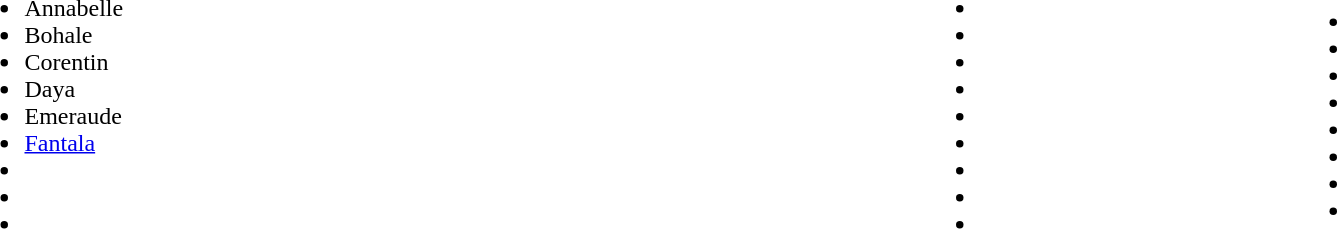<table width="90%">
<tr>
<td><br><ul><li>Annabelle</li><li>Bohale</li><li>Corentin</li><li>Daya</li><li>Emeraude</li><li><a href='#'>Fantala</a></li><li></li><li></li><li></li></ul></td>
<td><br><ul><li></li><li></li><li></li><li></li><li></li><li></li><li></li><li></li><li></li></ul></td>
<td><br><ul><li></li><li></li><li></li><li></li><li></li><li></li><li></li><li></li></ul></td>
</tr>
</table>
